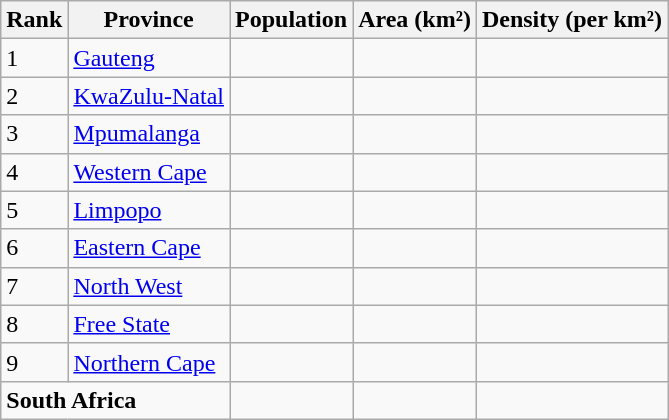<table class="wikitable sortable">
<tr>
<th>Rank</th>
<th>Province</th>
<th>Population</th>
<th>Area (km²)</th>
<th>Density (per km²)</th>
</tr>
<tr>
<td>1</td>
<td><a href='#'>Gauteng</a></td>
<td style="text-align:right"></td>
<td style="text-align:right"></td>
<td style="text-align:right"></td>
</tr>
<tr>
<td>2</td>
<td><a href='#'>KwaZulu-Natal</a></td>
<td style="text-align:right"></td>
<td style="text-align:right"></td>
<td style="text-align:right"></td>
</tr>
<tr>
<td>3</td>
<td><a href='#'>Mpumalanga</a></td>
<td style="text-align:right"></td>
<td style="text-align:right"></td>
<td style="text-align:right"></td>
</tr>
<tr>
<td>4</td>
<td><a href='#'>Western Cape</a></td>
<td style="text-align:right"></td>
<td style="text-align:right"></td>
<td style="text-align:right"></td>
</tr>
<tr>
<td>5</td>
<td><a href='#'>Limpopo</a></td>
<td style="text-align:right"></td>
<td style="text-align:right"></td>
<td style="text-align:right"></td>
</tr>
<tr>
<td>6</td>
<td><a href='#'>Eastern Cape</a></td>
<td style="text-align:right"></td>
<td style="text-align:right"></td>
<td style="text-align:right"></td>
</tr>
<tr>
<td>7</td>
<td><a href='#'>North West</a></td>
<td style="text-align:right"></td>
<td style="text-align:right"></td>
<td style="text-align:right"></td>
</tr>
<tr>
<td>8</td>
<td><a href='#'>Free State</a></td>
<td style="text-align:right"></td>
<td style="text-align:right"></td>
<td style="text-align:right"></td>
</tr>
<tr>
<td>9</td>
<td><a href='#'>Northern Cape</a></td>
<td style="text-align:right"></td>
<td style="text-align:right"></td>
<td style="text-align:right"></td>
</tr>
<tr>
<td colspan=2><strong>South Africa</strong></td>
<td style="text-align:right"></td>
<td style="text-align:right"></td>
<td style="text-align:right"></td>
</tr>
</table>
